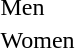<table>
<tr>
<td>Men</td>
<td></td>
<td></td>
<td></td>
</tr>
<tr>
<td>Women</td>
<td></td>
<td></td>
<td></td>
</tr>
</table>
